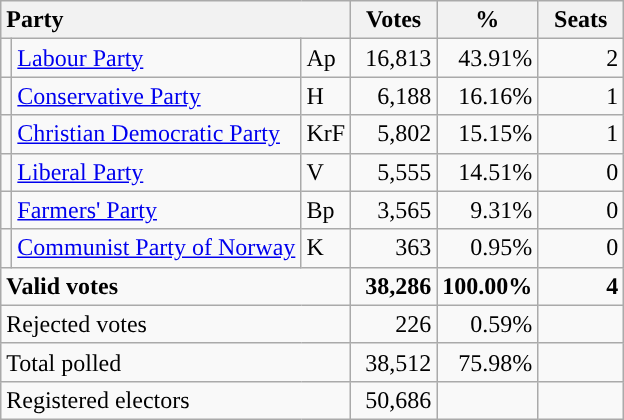<table class="wikitable" border="1" style="text-align:right;">
<tr>
<th style="text-align:left;" colspan=3>Party</th>
<th align=center width="50">Votes</th>
<th align=center width="50">%</th>
<th align=center width="50">Seats</th>
</tr>
<tr>
<td style="color:inherit;background:"></td>
<td align=left><a href='#'>Labour Party</a></td>
<td align=left>Ap</td>
<td>16,813</td>
<td>43.91%</td>
<td>2</td>
</tr>
<tr>
<td style="color:inherit;background:"></td>
<td align=left><a href='#'>Conservative Party</a></td>
<td align=left>H</td>
<td>6,188</td>
<td>16.16%</td>
<td>1</td>
</tr>
<tr>
<td style="color:inherit;background:"></td>
<td align=left><a href='#'>Christian Democratic Party</a></td>
<td align=left>KrF</td>
<td>5,802</td>
<td>15.15%</td>
<td>1</td>
</tr>
<tr>
<td style="color:inherit;background:"></td>
<td align=left><a href='#'>Liberal Party</a></td>
<td align=left>V</td>
<td>5,555</td>
<td>14.51%</td>
<td>0</td>
</tr>
<tr>
<td style="color:inherit;background:"></td>
<td align=left><a href='#'>Farmers' Party</a></td>
<td align=left>Bp</td>
<td>3,565</td>
<td>9.31%</td>
<td>0</td>
</tr>
<tr>
<td style="color:inherit;background:"></td>
<td align=left><a href='#'>Communist Party of Norway</a></td>
<td align=left>K</td>
<td>363</td>
<td>0.95%</td>
<td>0</td>
</tr>
<tr style="font-weight:bold">
<td align=left colspan=3>Valid votes</td>
<td>38,286</td>
<td>100.00%</td>
<td>4</td>
</tr>
<tr>
<td align=left colspan=3>Rejected votes</td>
<td>226</td>
<td>0.59%</td>
<td></td>
</tr>
<tr>
<td align=left colspan=3>Total polled</td>
<td>38,512</td>
<td>75.98%</td>
<td></td>
</tr>
<tr>
<td align=left colspan=3>Registered electors</td>
<td>50,686</td>
<td></td>
<td></td>
</tr>
</table>
